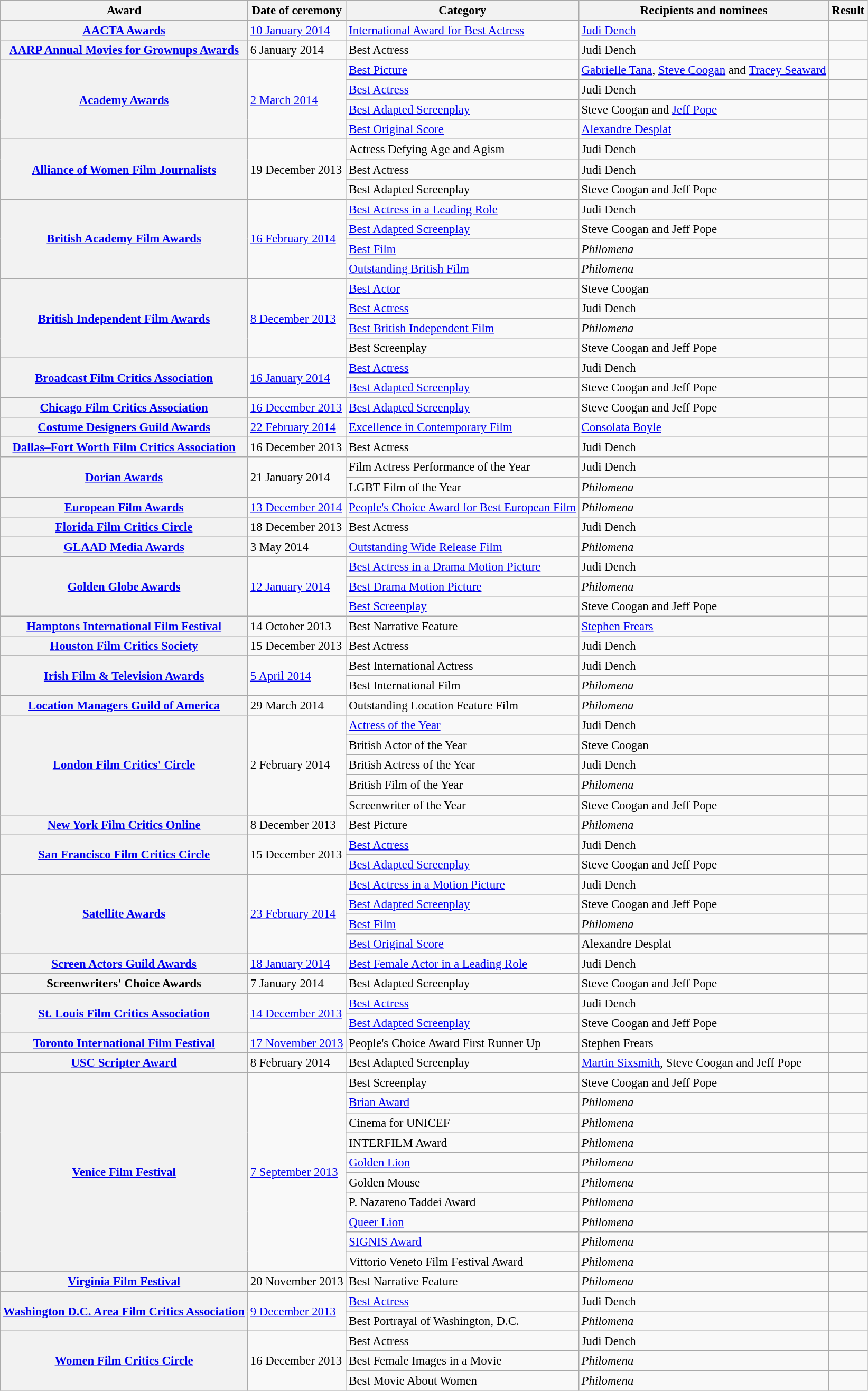<table class="wikitable plainrowheaders sortable" style="font-size: 95%;">
<tr>
<th scope="col" class="unsortable">Award</th>
<th scope="col" class="sortable">Date of ceremony</th>
<th scope="col">Category</th>
<th scope="col">Recipients and nominees</th>
<th scope="col">Result</th>
</tr>
<tr>
<th scope="row"><a href='#'>AACTA Awards</a></th>
<td><a href='#'>10 January 2014</a></td>
<td><a href='#'>International Award for Best Actress</a></td>
<td><a href='#'>Judi Dench</a></td>
<td></td>
</tr>
<tr>
<th scope="row"><a href='#'>AARP Annual Movies for Grownups Awards</a></th>
<td>6 January 2014</td>
<td>Best Actress</td>
<td>Judi Dench</td>
<td></td>
</tr>
<tr>
<th scope="row" rowspan="4"><a href='#'>Academy Awards</a></th>
<td rowspan="4"><a href='#'>2 March 2014</a></td>
<td><a href='#'>Best Picture</a></td>
<td><a href='#'>Gabrielle Tana</a>, <a href='#'>Steve Coogan</a> and <a href='#'>Tracey Seaward</a></td>
<td></td>
</tr>
<tr>
<td><a href='#'>Best Actress</a></td>
<td>Judi Dench</td>
<td></td>
</tr>
<tr>
<td><a href='#'>Best Adapted Screenplay</a></td>
<td>Steve Coogan and <a href='#'>Jeff Pope</a></td>
<td></td>
</tr>
<tr>
<td><a href='#'>Best Original Score</a></td>
<td><a href='#'>Alexandre Desplat</a></td>
<td></td>
</tr>
<tr>
<th scope="row" rowspan="3"><a href='#'>Alliance of Women Film Journalists</a></th>
<td rowspan="3">19 December 2013</td>
<td>Actress Defying Age and Agism</td>
<td>Judi Dench</td>
<td></td>
</tr>
<tr>
<td>Best Actress</td>
<td>Judi Dench</td>
<td></td>
</tr>
<tr>
<td>Best Adapted Screenplay</td>
<td>Steve Coogan and Jeff Pope</td>
<td></td>
</tr>
<tr>
<th scope="row" rowspan="4"><a href='#'>British Academy Film Awards</a></th>
<td rowspan="4"><a href='#'>16 February 2014</a></td>
<td><a href='#'>Best Actress in a Leading Role</a></td>
<td>Judi Dench</td>
<td></td>
</tr>
<tr>
<td><a href='#'>Best Adapted Screenplay</a></td>
<td>Steve Coogan and Jeff Pope</td>
<td></td>
</tr>
<tr>
<td><a href='#'>Best Film</a></td>
<td><em>Philomena</em></td>
<td></td>
</tr>
<tr>
<td><a href='#'>Outstanding British Film</a></td>
<td><em>Philomena</em></td>
<td></td>
</tr>
<tr>
<th scope="row" rowspan="4"><a href='#'>British Independent Film Awards</a></th>
<td rowspan="4"><a href='#'>8 December 2013</a></td>
<td><a href='#'>Best Actor</a></td>
<td>Steve Coogan</td>
<td></td>
</tr>
<tr>
<td><a href='#'>Best Actress</a></td>
<td>Judi Dench</td>
<td></td>
</tr>
<tr>
<td><a href='#'>Best British Independent Film</a></td>
<td><em>Philomena</em></td>
<td></td>
</tr>
<tr>
<td>Best Screenplay</td>
<td>Steve Coogan and Jeff Pope</td>
<td></td>
</tr>
<tr>
<th scope="row" rowspan="2"><a href='#'>Broadcast Film Critics Association</a></th>
<td rowspan="2"><a href='#'>16 January 2014</a></td>
<td><a href='#'>Best Actress</a></td>
<td>Judi Dench</td>
<td></td>
</tr>
<tr>
<td><a href='#'>Best Adapted Screenplay</a></td>
<td>Steve Coogan and Jeff Pope</td>
<td></td>
</tr>
<tr>
<th scope="row"><a href='#'>Chicago Film Critics Association</a></th>
<td><a href='#'>16 December 2013</a></td>
<td><a href='#'>Best Adapted Screenplay</a></td>
<td>Steve Coogan and Jeff Pope</td>
<td></td>
</tr>
<tr>
<th scope="row"><a href='#'>Costume Designers Guild Awards</a></th>
<td><a href='#'>22 February 2014</a></td>
<td><a href='#'>Excellence in Contemporary Film</a></td>
<td><a href='#'>Consolata Boyle</a></td>
<td></td>
</tr>
<tr>
<th scope="row"><a href='#'>Dallas–Fort Worth Film Critics Association</a></th>
<td>16 December 2013</td>
<td>Best Actress</td>
<td>Judi Dench</td>
<td></td>
</tr>
<tr>
<th scope="row" rowspan="2"><a href='#'>Dorian Awards</a></th>
<td rowspan="2">21 January 2014</td>
<td>Film Actress Performance of the Year</td>
<td>Judi Dench</td>
<td></td>
</tr>
<tr>
<td>LGBT Film of the Year</td>
<td><em>Philomena</em></td>
<td></td>
</tr>
<tr>
<th scope="row"><a href='#'>European Film Awards</a></th>
<td><a href='#'>13 December 2014</a></td>
<td><a href='#'>People's Choice Award for Best European Film</a></td>
<td><em>Philomena</em></td>
<td></td>
</tr>
<tr>
<th scope="row"><a href='#'>Florida Film Critics Circle</a></th>
<td>18 December 2013</td>
<td>Best Actress</td>
<td>Judi Dench</td>
<td></td>
</tr>
<tr>
<th scope="row"><a href='#'>GLAAD Media Awards</a></th>
<td>3 May 2014</td>
<td><a href='#'>Outstanding Wide Release Film</a></td>
<td><em>Philomena</em></td>
<td></td>
</tr>
<tr>
<th scope="row" rowspan="3"><a href='#'>Golden Globe Awards</a></th>
<td rowspan="3"><a href='#'>12 January 2014</a></td>
<td><a href='#'>Best Actress in a Drama Motion Picture</a></td>
<td>Judi Dench</td>
<td></td>
</tr>
<tr>
<td><a href='#'>Best Drama Motion Picture</a></td>
<td><em>Philomena</em></td>
<td></td>
</tr>
<tr>
<td><a href='#'>Best Screenplay</a></td>
<td>Steve Coogan and Jeff Pope</td>
<td></td>
</tr>
<tr>
<th scope="row"><a href='#'>Hamptons International Film Festival</a></th>
<td>14 October 2013</td>
<td>Best Narrative Feature</td>
<td><a href='#'>Stephen Frears</a></td>
<td></td>
</tr>
<tr>
<th scope="row"><a href='#'>Houston Film Critics Society</a></th>
<td>15 December 2013</td>
<td>Best Actress</td>
<td>Judi Dench</td>
<td></td>
</tr>
<tr>
</tr>
<tr>
<th scope="row" rowspan="2"><a href='#'>Irish Film & Television Awards</a></th>
<td rowspan="2"><a href='#'>5 April 2014</a></td>
<td>Best International Actress</td>
<td>Judi Dench</td>
<td></td>
</tr>
<tr>
<td>Best International Film</td>
<td><em>Philomena</em></td>
<td></td>
</tr>
<tr>
<th scope=row><a href='#'>Location Managers Guild of America</a></th>
<td>29 March 2014</td>
<td>Outstanding Location Feature Film</td>
<td><em>Philomena</em></td>
<td></td>
</tr>
<tr>
<th scope="row" rowspan="5"><a href='#'>London Film Critics' Circle</a></th>
<td rowspan="5">2 February 2014</td>
<td><a href='#'>Actress of the Year</a></td>
<td>Judi Dench</td>
<td></td>
</tr>
<tr>
<td>British Actor of the Year</td>
<td>Steve Coogan</td>
<td></td>
</tr>
<tr>
<td>British Actress of the Year</td>
<td>Judi Dench</td>
<td></td>
</tr>
<tr>
<td>British Film of the Year</td>
<td><em>Philomena</em></td>
<td></td>
</tr>
<tr>
<td>Screenwriter of the Year</td>
<td>Steve Coogan and Jeff Pope</td>
<td></td>
</tr>
<tr>
<th scope="row"><a href='#'>New York Film Critics Online</a></th>
<td>8 December 2013</td>
<td>Best Picture</td>
<td><em>Philomena</em></td>
<td></td>
</tr>
<tr>
<th scope="row" rowspan="2"><a href='#'>San Francisco Film Critics Circle</a></th>
<td rowspan="2">15 December 2013</td>
<td><a href='#'>Best Actress</a></td>
<td>Judi Dench</td>
<td></td>
</tr>
<tr>
<td><a href='#'>Best Adapted Screenplay</a></td>
<td>Steve Coogan and Jeff Pope</td>
<td></td>
</tr>
<tr>
<th scope="row" rowspan="4"><a href='#'>Satellite Awards</a></th>
<td rowspan="4"><a href='#'>23 February 2014</a></td>
<td><a href='#'>Best Actress in a Motion Picture</a></td>
<td>Judi Dench</td>
<td></td>
</tr>
<tr>
<td><a href='#'>Best Adapted Screenplay</a></td>
<td>Steve Coogan and Jeff Pope</td>
<td></td>
</tr>
<tr>
<td><a href='#'>Best Film</a></td>
<td><em>Philomena</em></td>
<td></td>
</tr>
<tr>
<td><a href='#'>Best Original Score</a></td>
<td>Alexandre Desplat</td>
<td></td>
</tr>
<tr>
<th scope="row"><a href='#'>Screen Actors Guild Awards</a></th>
<td><a href='#'>18 January 2014</a></td>
<td><a href='#'>Best Female Actor in a Leading Role</a></td>
<td>Judi Dench</td>
<td></td>
</tr>
<tr>
<th scope="row">Screenwriters' Choice Awards</th>
<td>7 January 2014</td>
<td>Best Adapted Screenplay</td>
<td>Steve Coogan and Jeff Pope</td>
<td></td>
</tr>
<tr>
<th scope="row" rowspan="2"><a href='#'>St. Louis Film Critics Association</a></th>
<td rowspan="2"><a href='#'>14 December 2013</a></td>
<td><a href='#'>Best Actress</a></td>
<td>Judi Dench</td>
<td></td>
</tr>
<tr>
<td><a href='#'>Best Adapted Screenplay</a></td>
<td>Steve Coogan and Jeff Pope</td>
<td></td>
</tr>
<tr>
<th scope="row"><a href='#'>Toronto International Film Festival</a></th>
<td><a href='#'>17 November 2013</a></td>
<td>People's Choice Award First Runner Up</td>
<td>Stephen Frears</td>
<td></td>
</tr>
<tr>
<th scope="row"><a href='#'>USC Scripter Award</a></th>
<td>8 February 2014</td>
<td>Best Adapted Screenplay</td>
<td><a href='#'>Martin Sixsmith</a>, Steve Coogan and Jeff Pope</td>
<td></td>
</tr>
<tr>
<th scope="row" rowspan="10"><a href='#'>Venice Film Festival</a></th>
<td rowspan="10"><a href='#'>7 September 2013</a></td>
<td>Best Screenplay</td>
<td>Steve Coogan and Jeff Pope</td>
<td></td>
</tr>
<tr>
<td><a href='#'>Brian Award</a></td>
<td><em>Philomena</em></td>
<td></td>
</tr>
<tr>
<td>Cinema for UNICEF</td>
<td><em>Philomena</em></td>
<td></td>
</tr>
<tr>
<td>INTERFILM Award</td>
<td><em>Philomena</em></td>
<td></td>
</tr>
<tr>
<td><a href='#'>Golden Lion</a></td>
<td><em>Philomena</em></td>
<td></td>
</tr>
<tr>
<td>Golden Mouse</td>
<td><em>Philomena</em></td>
<td></td>
</tr>
<tr>
<td>P. Nazareno Taddei Award</td>
<td><em>Philomena</em></td>
<td></td>
</tr>
<tr>
<td><a href='#'>Queer Lion</a></td>
<td><em>Philomena</em></td>
<td></td>
</tr>
<tr>
<td><a href='#'>SIGNIS Award</a></td>
<td><em>Philomena</em></td>
<td></td>
</tr>
<tr>
<td>Vittorio Veneto Film Festival Award</td>
<td><em>Philomena</em></td>
<td></td>
</tr>
<tr>
<th scope="row"><a href='#'>Virginia Film Festival</a></th>
<td>20 November 2013</td>
<td>Best Narrative Feature</td>
<td><em>Philomena</em></td>
<td></td>
</tr>
<tr>
<th scope="row" rowspan="2"><a href='#'>Washington D.C. Area Film Critics Association</a></th>
<td rowspan="2"><a href='#'>9 December 2013</a></td>
<td><a href='#'>Best Actress</a></td>
<td>Judi Dench</td>
<td></td>
</tr>
<tr>
<td>Best Portrayal of Washington, D.C.</td>
<td><em>Philomena</em></td>
<td></td>
</tr>
<tr>
<th scope="row" rowspan="3"><a href='#'>Women Film Critics Circle</a></th>
<td rowspan="3">16 December 2013</td>
<td>Best Actress</td>
<td>Judi Dench</td>
<td></td>
</tr>
<tr>
<td>Best Female Images in a Movie</td>
<td><em>Philomena</em></td>
<td></td>
</tr>
<tr>
<td>Best Movie About Women</td>
<td><em>Philomena</em></td>
<td></td>
</tr>
</table>
